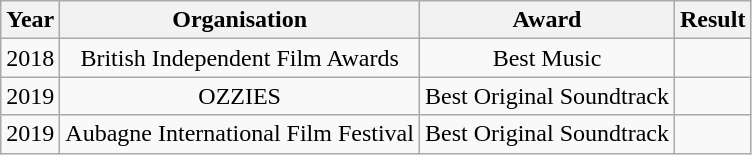<table class="wikitable plainrowheaders" style="text-align:center;">
<tr>
<th>Year</th>
<th>Organisation</th>
<th>Award</th>
<th>Result</th>
</tr>
<tr>
<td>2018</td>
<td>British Independent Film Awards</td>
<td>Best Music</td>
<td></td>
</tr>
<tr>
<td>2019</td>
<td>OZZIES</td>
<td>Best Original Soundtrack</td>
<td></td>
</tr>
<tr>
<td>2019</td>
<td>Aubagne International Film Festival </td>
<td>Best Original Soundtrack</td>
<td></td>
</tr>
</table>
